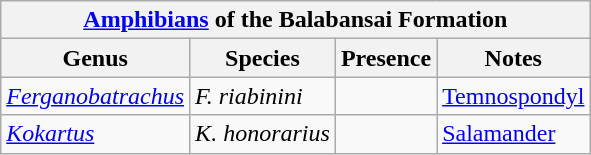<table class="wikitable" align="center">
<tr>
<th colspan="5" align="center"><strong><a href='#'>Amphibians</a> of the Balabansai Formation</strong></th>
</tr>
<tr>
<th>Genus</th>
<th>Species</th>
<th>Presence</th>
<th>Notes</th>
</tr>
<tr>
<td><em><a href='#'>Ferganobatrachus</a></em></td>
<td><em>F. riabinini</em></td>
<td></td>
<td><a href='#'>Temnospondyl</a></td>
</tr>
<tr>
<td><em><a href='#'>Kokartus</a></em></td>
<td><em>K. honorarius</em></td>
<td></td>
<td><a href='#'>Salamander</a></td>
</tr>
</table>
